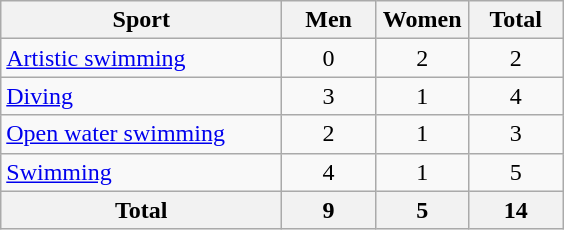<table class="wikitable sortable" style="text-align:center;">
<tr>
<th width=180>Sport</th>
<th width=55>Men</th>
<th width=55>Women</th>
<th width=55>Total</th>
</tr>
<tr>
<td align=left><a href='#'>Artistic swimming</a></td>
<td>0</td>
<td>2</td>
<td>2</td>
</tr>
<tr>
<td align=left><a href='#'>Diving</a></td>
<td>3</td>
<td>1</td>
<td>4</td>
</tr>
<tr>
<td align=left><a href='#'>Open water swimming</a></td>
<td>2</td>
<td>1</td>
<td>3</td>
</tr>
<tr>
<td align=left><a href='#'>Swimming</a></td>
<td>4</td>
<td>1</td>
<td>5</td>
</tr>
<tr>
<th>Total</th>
<th>9</th>
<th>5</th>
<th>14</th>
</tr>
</table>
